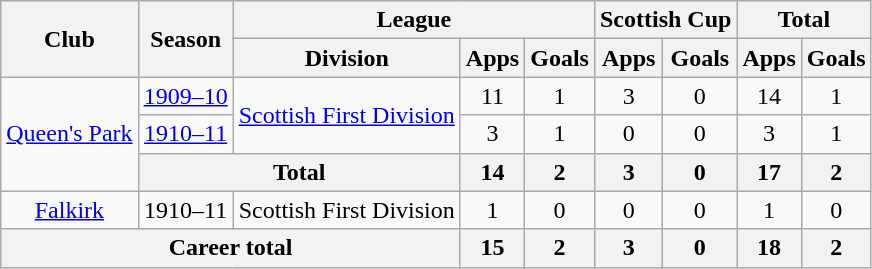<table class="wikitable" style="text-align: center;">
<tr>
<th rowspan="2">Club</th>
<th rowspan="2">Season</th>
<th colspan="3">League</th>
<th colspan="2">Scottish Cup</th>
<th colspan="2">Total</th>
</tr>
<tr>
<th>Division</th>
<th>Apps</th>
<th>Goals</th>
<th>Apps</th>
<th>Goals</th>
<th>Apps</th>
<th>Goals</th>
</tr>
<tr>
<td rowspan="3"><a href='#'>Queen's Park</a></td>
<td><a href='#'>1909–10</a></td>
<td rowspan="2"><a href='#'>Scottish First Division</a></td>
<td>11</td>
<td>1</td>
<td>3</td>
<td>0</td>
<td>14</td>
<td>1</td>
</tr>
<tr>
<td><a href='#'>1910–11</a></td>
<td>3</td>
<td>1</td>
<td>0</td>
<td>0</td>
<td>3</td>
<td>1</td>
</tr>
<tr>
<th colspan="2">Total</th>
<th>14</th>
<th>2</th>
<th>3</th>
<th>0</th>
<th>17</th>
<th>2</th>
</tr>
<tr>
<td><a href='#'>Falkirk</a></td>
<td>1910–11</td>
<td>Scottish First Division</td>
<td>1</td>
<td>0</td>
<td>0</td>
<td>0</td>
<td>1</td>
<td>0</td>
</tr>
<tr>
<th colspan="3">Career total</th>
<th>15</th>
<th>2</th>
<th>3</th>
<th>0</th>
<th>18</th>
<th>2</th>
</tr>
</table>
